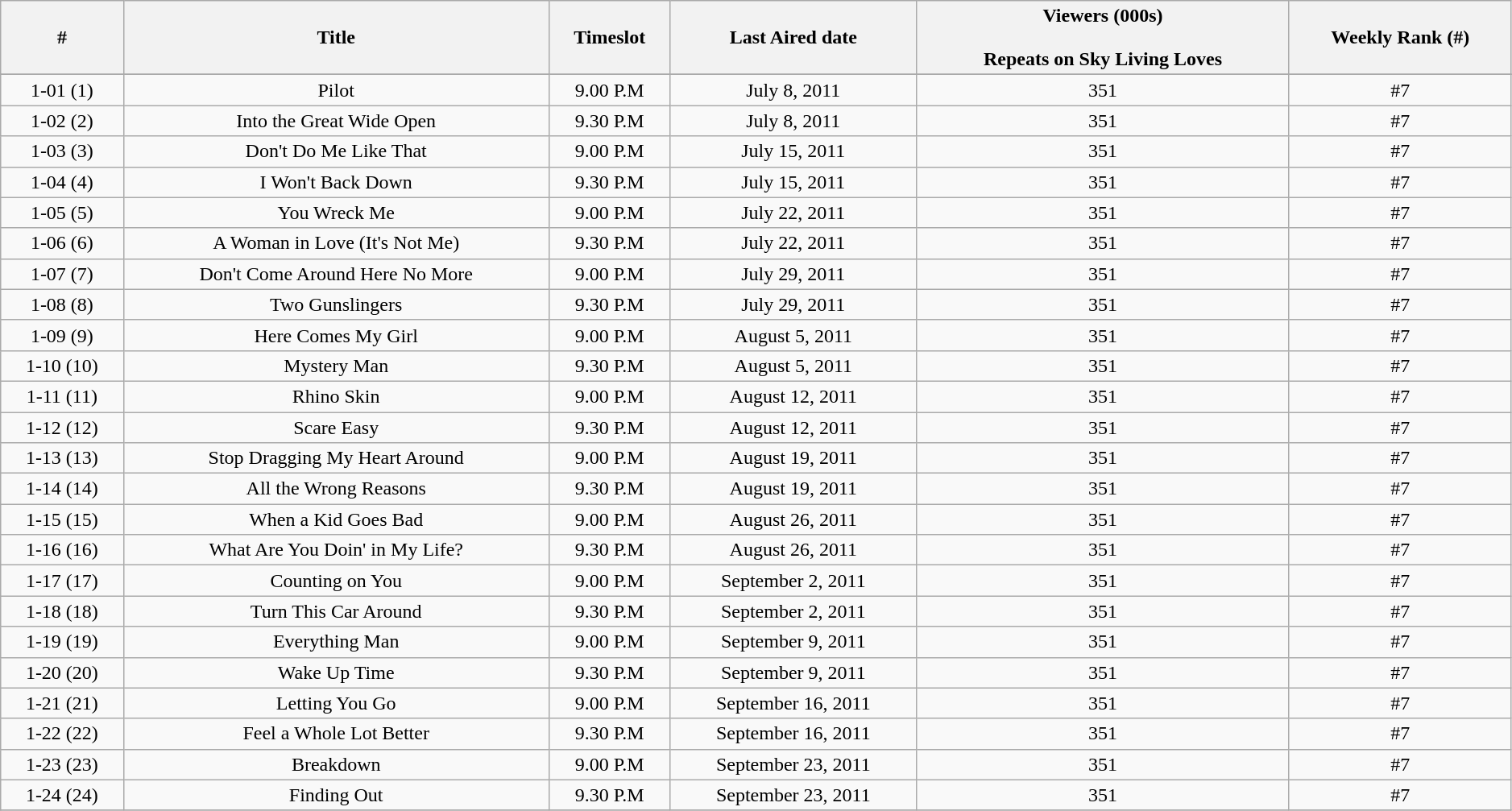<table class="wikitable" border="1" width="99%">
<tr>
<th>#</th>
<th>Title</th>
<th>Timeslot</th>
<th>Last Aired date</th>
<th>Viewers (000s)<br><br>Repeats on Sky Living Loves</th>
<th>Weekly Rank (#)</th>
</tr>
<tr>
</tr>
<tr>
<td style="text-align:center">1-01 (1)</td>
<td style="text-align:center">Pilot</td>
<td style="text-align:center">9.00 P.M</td>
<td style="text-align:center">July 8, 2011</td>
<td style="text-align:center">351</td>
<td style="text-align:center">#7</td>
</tr>
<tr>
<td style="text-align:center">1-02 (2)</td>
<td style="text-align:center">Into the Great Wide Open</td>
<td style="text-align:center">9.30 P.M</td>
<td style="text-align:center">July 8, 2011</td>
<td style="text-align:center">351</td>
<td style="text-align:center">#7</td>
</tr>
<tr>
<td style="text-align:center">1-03 (3)</td>
<td style="text-align:center">Don't Do Me Like That</td>
<td style="text-align:center">9.00 P.M</td>
<td style="text-align:center">July 15, 2011</td>
<td style="text-align:center">351</td>
<td style="text-align:center">#7</td>
</tr>
<tr>
<td style="text-align:center">1-04 (4)</td>
<td style="text-align:center">I Won't Back Down</td>
<td style="text-align:center">9.30 P.M</td>
<td style="text-align:center">July 15, 2011</td>
<td style="text-align:center">351</td>
<td style="text-align:center">#7</td>
</tr>
<tr>
<td style="text-align:center">1-05 (5)</td>
<td style="text-align:center">You Wreck Me</td>
<td style="text-align:center">9.00 P.M</td>
<td style="text-align:center">July 22, 2011</td>
<td style="text-align:center">351</td>
<td style="text-align:center">#7</td>
</tr>
<tr>
<td style="text-align:center">1-06 (6)</td>
<td style="text-align:center">A Woman in Love (It's Not Me)</td>
<td style="text-align:center">9.30 P.M</td>
<td style="text-align:center">July 22, 2011</td>
<td style="text-align:center">351</td>
<td style="text-align:center">#7</td>
</tr>
<tr>
<td style="text-align:center">1-07 (7)</td>
<td style="text-align:center">Don't Come Around Here No More</td>
<td style="text-align:center">9.00 P.M</td>
<td style="text-align:center">July 29, 2011</td>
<td style="text-align:center">351</td>
<td style="text-align:center">#7</td>
</tr>
<tr>
<td style="text-align:center">1-08 (8)</td>
<td style="text-align:center">Two Gunslingers</td>
<td style="text-align:center">9.30 P.M</td>
<td style="text-align:center">July 29, 2011</td>
<td style="text-align:center">351</td>
<td style="text-align:center">#7</td>
</tr>
<tr>
<td style="text-align:center">1-09 (9)</td>
<td style="text-align:center">Here Comes My Girl</td>
<td style="text-align:center">9.00 P.M</td>
<td style="text-align:center">August 5, 2011</td>
<td style="text-align:center">351</td>
<td style="text-align:center">#7</td>
</tr>
<tr>
<td style="text-align:center">1-10 (10)</td>
<td style="text-align:center">Mystery Man</td>
<td style="text-align:center">9.30 P.M</td>
<td style="text-align:center">August 5, 2011</td>
<td style="text-align:center">351</td>
<td style="text-align:center">#7</td>
</tr>
<tr>
<td style="text-align:center">1-11 (11)</td>
<td style="text-align:center">Rhino Skin</td>
<td style="text-align:center">9.00 P.M</td>
<td style="text-align:center">August 12, 2011</td>
<td style="text-align:center">351</td>
<td style="text-align:center">#7</td>
</tr>
<tr>
<td style="text-align:center">1-12 (12)</td>
<td style="text-align:center">Scare Easy</td>
<td style="text-align:center">9.30 P.M</td>
<td style="text-align:center">August 12, 2011</td>
<td style="text-align:center">351</td>
<td style="text-align:center">#7</td>
</tr>
<tr>
<td style="text-align:center">1-13 (13)</td>
<td style="text-align:center">Stop Dragging My Heart Around</td>
<td style="text-align:center">9.00 P.M</td>
<td style="text-align:center">August 19, 2011</td>
<td style="text-align:center">351</td>
<td style="text-align:center">#7</td>
</tr>
<tr>
<td style="text-align:center">1-14 (14)</td>
<td style="text-align:center">All the Wrong Reasons</td>
<td style="text-align:center">9.30 P.M</td>
<td style="text-align:center">August 19, 2011</td>
<td style="text-align:center">351</td>
<td style="text-align:center">#7</td>
</tr>
<tr>
<td style="text-align:center">1-15 (15)</td>
<td style="text-align:center">When a Kid Goes Bad</td>
<td style="text-align:center">9.00 P.M</td>
<td style="text-align:center">August 26, 2011</td>
<td style="text-align:center">351</td>
<td style="text-align:center">#7</td>
</tr>
<tr>
<td style="text-align:center">1-16 (16)</td>
<td style="text-align:center">What Are You Doin' in My Life?</td>
<td style="text-align:center">9.30 P.M</td>
<td style="text-align:center">August 26, 2011</td>
<td style="text-align:center">351</td>
<td style="text-align:center">#7</td>
</tr>
<tr>
<td style="text-align:center">1-17 (17)</td>
<td style="text-align:center">Counting on You</td>
<td style="text-align:center">9.00 P.M</td>
<td style="text-align:center">September 2, 2011</td>
<td style="text-align:center">351</td>
<td style="text-align:center">#7</td>
</tr>
<tr>
<td style="text-align:center">1-18 (18)</td>
<td style="text-align:center">Turn This Car Around</td>
<td style="text-align:center">9.30 P.M</td>
<td style="text-align:center">September 2, 2011</td>
<td style="text-align:center">351</td>
<td style="text-align:center">#7</td>
</tr>
<tr>
<td style="text-align:center">1-19 (19)</td>
<td style="text-align:center">Everything Man</td>
<td style="text-align:center">9.00 P.M</td>
<td style="text-align:center">September 9, 2011</td>
<td style="text-align:center">351</td>
<td style="text-align:center">#7</td>
</tr>
<tr>
<td style="text-align:center">1-20 (20)</td>
<td style="text-align:center">Wake Up Time</td>
<td style="text-align:center">9.30 P.M</td>
<td style="text-align:center">September 9, 2011</td>
<td style="text-align:center">351</td>
<td style="text-align:center">#7</td>
</tr>
<tr>
<td style="text-align:center">1-21 (21)</td>
<td style="text-align:center">Letting You Go</td>
<td style="text-align:center">9.00 P.M</td>
<td style="text-align:center">September 16, 2011</td>
<td style="text-align:center">351</td>
<td style="text-align:center">#7</td>
</tr>
<tr>
<td style="text-align:center">1-22 (22)</td>
<td style="text-align:center">Feel a Whole Lot Better</td>
<td style="text-align:center">9.30 P.M</td>
<td style="text-align:center">September 16, 2011</td>
<td style="text-align:center">351</td>
<td style="text-align:center">#7</td>
</tr>
<tr>
<td style="text-align:center">1-23 (23)</td>
<td style="text-align:center">Breakdown</td>
<td style="text-align:center">9.00 P.M</td>
<td style="text-align:center">September 23, 2011</td>
<td style="text-align:center">351</td>
<td style="text-align:center">#7</td>
</tr>
<tr>
<td style="text-align:center">1-24 (24)</td>
<td style="text-align:center">Finding Out</td>
<td style="text-align:center">9.30 P.M</td>
<td style="text-align:center">September 23, 2011</td>
<td style="text-align:center">351</td>
<td style="text-align:center">#7</td>
</tr>
<tr>
</tr>
</table>
